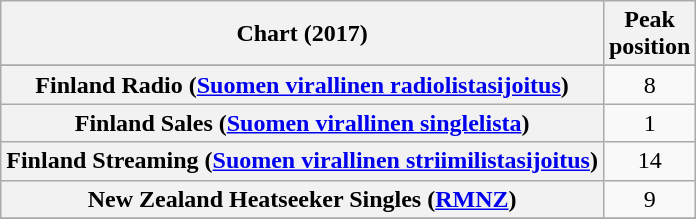<table class="wikitable sortable plainrowheaders" style="text-align:center">
<tr>
<th scope="col">Chart (2017)</th>
<th scope="col">Peak<br>position</th>
</tr>
<tr>
</tr>
<tr>
<th scope="row">Finland Radio (<a href='#'>Suomen virallinen radiolistasijoitus</a>)</th>
<td>8</td>
</tr>
<tr>
<th scope="row">Finland Sales (<a href='#'>Suomen virallinen singlelista</a>)</th>
<td>1</td>
</tr>
<tr>
<th scope="row">Finland Streaming (<a href='#'>Suomen virallinen striimilistasijoitus</a>)</th>
<td>14</td>
</tr>
<tr>
<th scope="row">New Zealand Heatseeker Singles (<a href='#'>RMNZ</a>)</th>
<td>9</td>
</tr>
<tr>
</tr>
<tr>
</tr>
<tr>
</tr>
</table>
